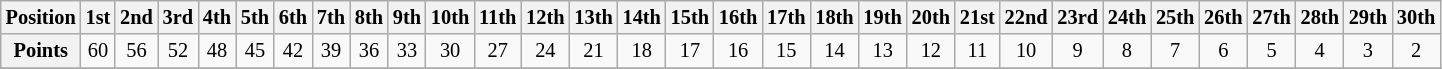<table class="wikitable" style="font-size: 85%; text-align: center">
<tr>
<th>Position</th>
<th>1st</th>
<th>2nd</th>
<th>3rd</th>
<th>4th</th>
<th>5th</th>
<th>6th</th>
<th>7th</th>
<th>8th</th>
<th>9th</th>
<th>10th</th>
<th>11th</th>
<th>12th</th>
<th>13th</th>
<th>14th</th>
<th>15th</th>
<th>16th</th>
<th>17th</th>
<th>18th</th>
<th>19th</th>
<th>20th</th>
<th>21st</th>
<th>22nd</th>
<th>23rd</th>
<th>24th</th>
<th>25th</th>
<th>26th</th>
<th>27th</th>
<th>28th</th>
<th>29th</th>
<th>30th</th>
</tr>
<tr>
<th>Points</th>
<td>60</td>
<td>56</td>
<td>52</td>
<td>48</td>
<td>45</td>
<td>42</td>
<td>39</td>
<td>36</td>
<td>33</td>
<td>30</td>
<td>27</td>
<td>24</td>
<td>21</td>
<td>18</td>
<td>17</td>
<td>16</td>
<td>15</td>
<td>14</td>
<td>13</td>
<td>12</td>
<td>11</td>
<td>10</td>
<td>9</td>
<td>8</td>
<td>7</td>
<td>6</td>
<td>5</td>
<td>4</td>
<td>3</td>
<td>2</td>
</tr>
<tr>
</tr>
</table>
